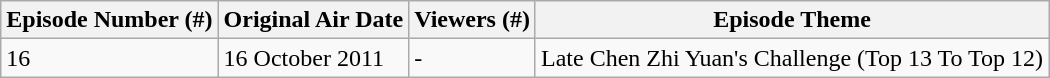<table class="wikitable">
<tr>
<th>Episode Number (#)</th>
<th>Original Air Date</th>
<th>Viewers (#)</th>
<th>Episode Theme</th>
</tr>
<tr>
<td>16</td>
<td>16 October 2011</td>
<td>-</td>
<td>Late Chen Zhi Yuan's Challenge (Top 13 To Top 12)</td>
</tr>
</table>
